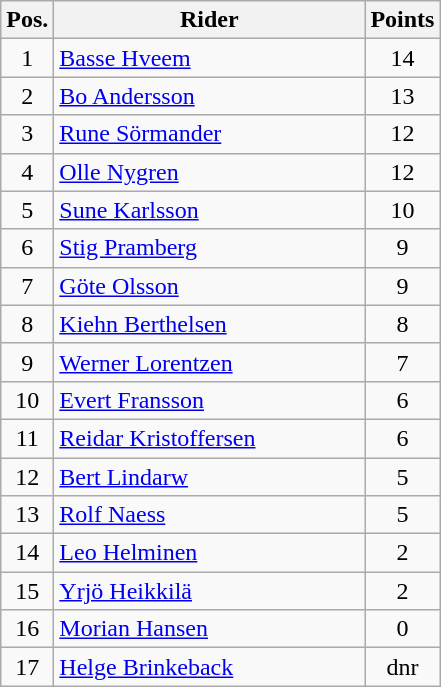<table class=wikitable>
<tr>
<th width=25px>Pos.</th>
<th width=200px>Rider</th>
<th width=40px>Points</th>
</tr>
<tr align=center >
<td>1</td>
<td align=left> <a href='#'>Basse Hveem</a></td>
<td>14</td>
</tr>
<tr align=center >
<td>2</td>
<td align=left> <a href='#'>Bo Andersson</a></td>
<td>13</td>
</tr>
<tr align=center >
<td>3</td>
<td align=left> <a href='#'>Rune Sörmander</a></td>
<td>12</td>
</tr>
<tr align=center >
<td>4</td>
<td align=left> <a href='#'>Olle Nygren</a></td>
<td>12</td>
</tr>
<tr align=center >
<td>5</td>
<td align=left> <a href='#'>Sune Karlsson</a></td>
<td>10</td>
</tr>
<tr align=center >
<td>6</td>
<td align=left> <a href='#'>Stig Pramberg</a></td>
<td>9</td>
</tr>
<tr align=center >
<td>7</td>
<td align=left> <a href='#'>Göte Olsson</a></td>
<td>9</td>
</tr>
<tr align=center >
<td>8</td>
<td align=left> <a href='#'>Kiehn Berthelsen</a></td>
<td>8</td>
</tr>
<tr align=center>
<td>9</td>
<td align=left> <a href='#'>Werner Lorentzen</a></td>
<td>7</td>
</tr>
<tr align=center>
<td>10</td>
<td align=left> <a href='#'>Evert Fransson</a></td>
<td>6</td>
</tr>
<tr align=center>
<td>11</td>
<td align=left> <a href='#'>Reidar Kristoffersen</a></td>
<td>6</td>
</tr>
<tr align=center>
<td>12</td>
<td align=left> <a href='#'>Bert Lindarw</a></td>
<td>5</td>
</tr>
<tr align=center>
<td>13</td>
<td align=left> <a href='#'>Rolf Naess</a></td>
<td>5</td>
</tr>
<tr align=center>
<td>14</td>
<td align=left> <a href='#'>Leo Helminen</a></td>
<td>2</td>
</tr>
<tr align=center>
<td>15</td>
<td align=left> <a href='#'>Yrjö Heikkilä</a></td>
<td>2</td>
</tr>
<tr align=center>
<td>16</td>
<td align=left> <a href='#'>Morian Hansen</a></td>
<td>0</td>
</tr>
<tr align=center>
<td>17</td>
<td align=left> <a href='#'>Helge Brinkeback</a></td>
<td>dnr</td>
</tr>
</table>
